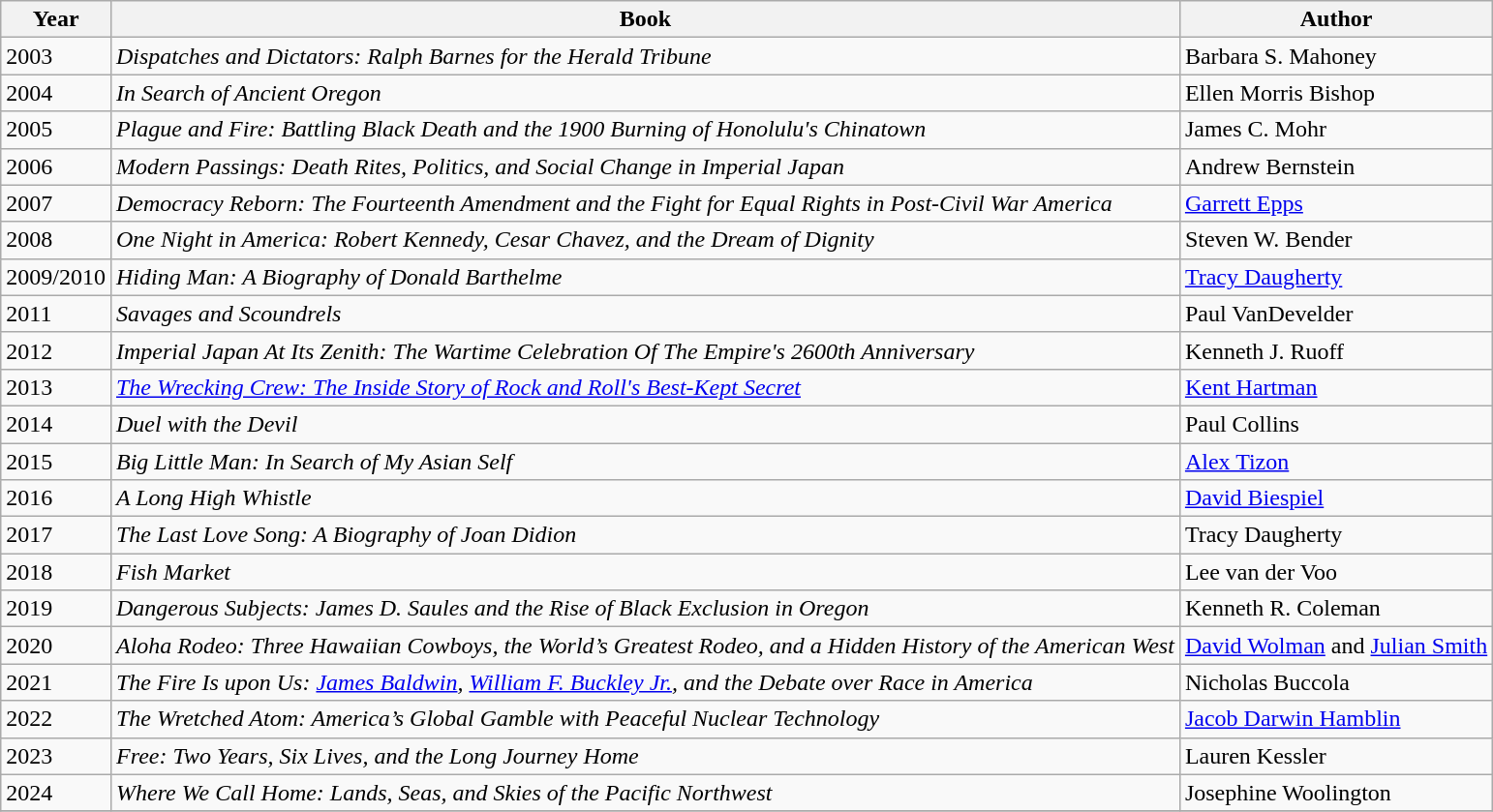<table class="wikitable sortable">
<tr>
<th>Year</th>
<th>Book</th>
<th>Author</th>
</tr>
<tr>
<td>2003</td>
<td><em>Dispatches and Dictators: Ralph Barnes for the Herald Tribune</em></td>
<td>Barbara S. Mahoney</td>
</tr>
<tr>
<td>2004</td>
<td><em>In Search of Ancient Oregon</em></td>
<td>Ellen Morris Bishop</td>
</tr>
<tr>
<td>2005</td>
<td><em>Plague and Fire: Battling Black Death and the 1900 Burning of Honolulu's Chinatown</em></td>
<td>James C. Mohr</td>
</tr>
<tr>
<td>2006</td>
<td><em>Modern Passings: Death Rites, Politics, and Social Change in Imperial Japan</em></td>
<td>Andrew Bernstein</td>
</tr>
<tr>
<td>2007</td>
<td><em>Democracy Reborn: The Fourteenth Amendment and the Fight for Equal Rights in Post-Civil War America</em></td>
<td><a href='#'>Garrett Epps</a></td>
</tr>
<tr>
<td>2008</td>
<td><em>One Night in America: Robert Kennedy, Cesar Chavez, and the Dream of Dignity</em></td>
<td>Steven W. Bender</td>
</tr>
<tr>
<td>2009/2010</td>
<td><em>Hiding Man: A Biography of Donald Barthelme</em></td>
<td><a href='#'>Tracy Daugherty</a></td>
</tr>
<tr>
<td>2011</td>
<td><em>Savages and Scoundrels</em></td>
<td>Paul VanDevelder</td>
</tr>
<tr>
<td>2012</td>
<td><em>Imperial Japan At Its Zenith: The Wartime Celebration Of The Empire's 2600th Anniversary</em></td>
<td>Kenneth J. Ruoff</td>
</tr>
<tr>
<td>2013</td>
<td><em><a href='#'>The Wrecking Crew: The Inside Story of Rock and Roll's Best-Kept Secret</a></em></td>
<td><a href='#'>Kent Hartman</a></td>
</tr>
<tr>
<td>2014</td>
<td><em>Duel with the Devil</em></td>
<td>Paul Collins</td>
</tr>
<tr>
<td>2015</td>
<td><em>Big Little Man: In Search of My Asian Self</em></td>
<td><a href='#'>Alex Tizon</a></td>
</tr>
<tr>
<td>2016</td>
<td><em>A Long High Whistle</em></td>
<td><a href='#'>David Biespiel</a></td>
</tr>
<tr>
<td>2017</td>
<td><em>The Last Love Song: A Biography of Joan Didion</em></td>
<td>Tracy Daugherty</td>
</tr>
<tr>
<td>2018</td>
<td><em>Fish Market</em></td>
<td>Lee van der Voo</td>
</tr>
<tr>
<td>2019</td>
<td><em>Dangerous Subjects: James D. Saules and the Rise of Black Exclusion in Oregon</em></td>
<td>Kenneth R. Coleman</td>
</tr>
<tr>
<td>2020</td>
<td><em>Aloha Rodeo: Three Hawaiian Cowboys, the World’s Greatest Rodeo, and a Hidden History of the American West</em></td>
<td><a href='#'>David Wolman</a> and <a href='#'>Julian Smith</a></td>
</tr>
<tr>
<td>2021</td>
<td><em>The Fire Is upon Us: <a href='#'>James Baldwin</a>, <a href='#'>William F. Buckley Jr.</a>, and the Debate over Race in America</em></td>
<td>Nicholas Buccola</td>
</tr>
<tr>
<td>2022</td>
<td><em>The Wretched Atom: America’s Global Gamble with Peaceful Nuclear Technology</em></td>
<td><a href='#'>Jacob Darwin Hamblin</a></td>
</tr>
<tr>
<td>2023</td>
<td><em>Free: Two Years, Six Lives, and the Long Journey Home</em></td>
<td>Lauren Kessler</td>
</tr>
<tr>
<td>2024</td>
<td><em>Where We Call Home: Lands, Seas, and Skies of the Pacific Northwest</em></td>
<td>Josephine Woolington</td>
</tr>
<tr>
</tr>
</table>
